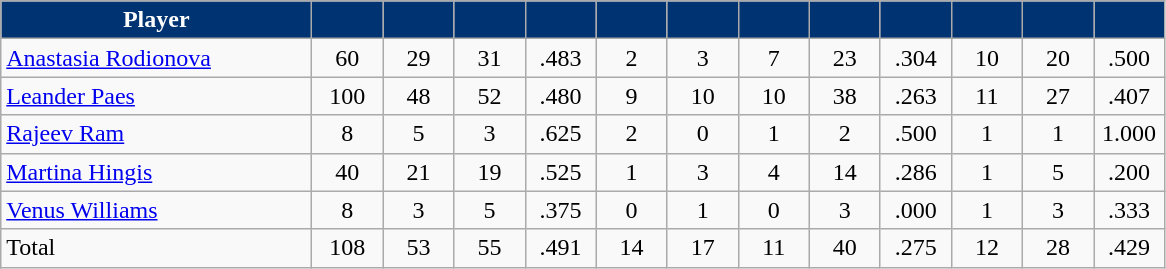<table class="wikitable" style="text-align:center">
<tr>
<th style="background:#003372; color:#fff" width="200px">Player</th>
<th style="background:#003372; color:#fff" width="40px"></th>
<th style="background:#003372; color:#fff" width="40px"></th>
<th style="background:#003372; color:#fff" width="40px"></th>
<th style="background:#003372; color:#fff" width="40px"></th>
<th style="background:#003372; color:#fff" width="40px"></th>
<th style="background:#003372; color:#fff" width="40px"></th>
<th style="background:#003372; color:#fff" width="40px"></th>
<th style="background:#003372; color:#fff" width="40px"></th>
<th style="background:#003372; color:#fff" width="40px"></th>
<th style="background:#003372; color:#fff" width="40px"></th>
<th style="background:#003372; color:#fff" width="40px"></th>
<th style="background:#003372; color:#fff" width="40px"></th>
</tr>
<tr>
<td style="text-align:left"><a href='#'>Anastasia Rodionova</a></td>
<td>60</td>
<td>29</td>
<td>31</td>
<td>.483</td>
<td>2</td>
<td>3</td>
<td>7</td>
<td>23</td>
<td>.304</td>
<td>10</td>
<td>20</td>
<td>.500</td>
</tr>
<tr>
<td style="text-align:left"><a href='#'>Leander Paes</a></td>
<td>100</td>
<td>48</td>
<td>52</td>
<td>.480</td>
<td>9</td>
<td>10</td>
<td>10</td>
<td>38</td>
<td>.263</td>
<td>11</td>
<td>27</td>
<td>.407</td>
</tr>
<tr>
<td style="text-align:left"><a href='#'>Rajeev Ram</a></td>
<td>8</td>
<td>5</td>
<td>3</td>
<td>.625</td>
<td>2</td>
<td>0</td>
<td>1</td>
<td>2</td>
<td>.500</td>
<td>1</td>
<td>1</td>
<td>1.000</td>
</tr>
<tr>
<td style="text-align:left"><a href='#'>Martina Hingis</a></td>
<td>40</td>
<td>21</td>
<td>19</td>
<td>.525</td>
<td>1</td>
<td>3</td>
<td>4</td>
<td>14</td>
<td>.286</td>
<td>1</td>
<td>5</td>
<td>.200</td>
</tr>
<tr>
<td style="text-align:left"><a href='#'>Venus Williams</a></td>
<td>8</td>
<td>3</td>
<td>5</td>
<td>.375</td>
<td>0</td>
<td>1</td>
<td>0</td>
<td>3</td>
<td>.000</td>
<td>1</td>
<td>3</td>
<td>.333</td>
</tr>
<tr>
<td style="text-align:left">Total</td>
<td>108</td>
<td>53</td>
<td>55</td>
<td>.491</td>
<td>14</td>
<td>17</td>
<td>11</td>
<td>40</td>
<td>.275</td>
<td>12</td>
<td>28</td>
<td>.429</td>
</tr>
</table>
